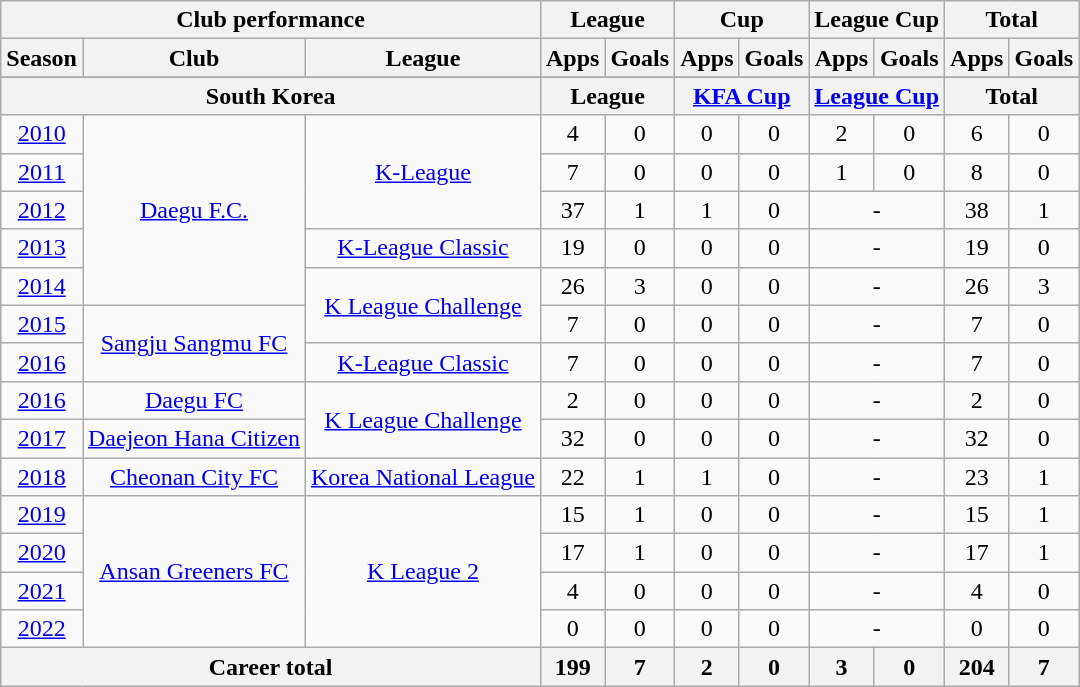<table class="wikitable" style="text-align:center">
<tr>
<th colspan=3>Club performance</th>
<th colspan=2>League</th>
<th colspan=2>Cup</th>
<th colspan=2>League Cup</th>
<th colspan=2>Total</th>
</tr>
<tr>
<th>Season</th>
<th>Club</th>
<th>League</th>
<th>Apps</th>
<th>Goals</th>
<th>Apps</th>
<th>Goals</th>
<th>Apps</th>
<th>Goals</th>
<th>Apps</th>
<th>Goals</th>
</tr>
<tr>
</tr>
<tr>
<th colspan=3>South Korea</th>
<th colspan=2>League</th>
<th colspan=2><a href='#'>KFA Cup</a></th>
<th colspan=2><a href='#'>League Cup</a></th>
<th colspan=2>Total</th>
</tr>
<tr>
<td><a href='#'>2010</a></td>
<td rowspan="5"><a href='#'>Daegu F.C.</a></td>
<td rowspan="3"><a href='#'>K-League</a></td>
<td>4</td>
<td>0</td>
<td>0</td>
<td>0</td>
<td>2</td>
<td>0</td>
<td>6</td>
<td>0</td>
</tr>
<tr>
<td><a href='#'>2011</a></td>
<td>7</td>
<td>0</td>
<td>0</td>
<td>0</td>
<td>1</td>
<td>0</td>
<td>8</td>
<td>0</td>
</tr>
<tr>
<td><a href='#'>2012</a></td>
<td>37</td>
<td>1</td>
<td>1</td>
<td>0</td>
<td colspan="2">-</td>
<td>38</td>
<td>1</td>
</tr>
<tr>
<td><a href='#'>2013</a></td>
<td rowspan="1"><a href='#'>K-League Classic</a></td>
<td>19</td>
<td>0</td>
<td>0</td>
<td>0</td>
<td colspan="2">-</td>
<td>19</td>
<td>0</td>
</tr>
<tr>
<td><a href='#'>2014</a></td>
<td rowspan="2"><a href='#'>K League Challenge</a></td>
<td>26</td>
<td>3</td>
<td>0</td>
<td>0</td>
<td colspan="2">-</td>
<td>26</td>
<td>3</td>
</tr>
<tr>
<td><a href='#'>2015</a></td>
<td rowspan="2"><a href='#'>Sangju Sangmu FC</a></td>
<td>7</td>
<td>0</td>
<td>0</td>
<td>0</td>
<td colspan="2">-</td>
<td>7</td>
<td>0</td>
</tr>
<tr>
<td><a href='#'>2016</a></td>
<td rowspan="1"><a href='#'>K-League Classic</a></td>
<td>7</td>
<td>0</td>
<td>0</td>
<td>0</td>
<td colspan="2">-</td>
<td>7</td>
<td>0</td>
</tr>
<tr>
<td><a href='#'>2016</a></td>
<td rowspan="1"><a href='#'>Daegu FC</a></td>
<td rowspan="2"><a href='#'>K League Challenge</a></td>
<td>2</td>
<td>0</td>
<td>0</td>
<td>0</td>
<td colspan="2">-</td>
<td>2</td>
<td>0</td>
</tr>
<tr>
<td><a href='#'>2017</a></td>
<td rowspan="1"><a href='#'>Daejeon Hana Citizen</a></td>
<td>32</td>
<td>0</td>
<td>0</td>
<td>0</td>
<td colspan="2">-</td>
<td>32</td>
<td>0</td>
</tr>
<tr>
<td><a href='#'>2018</a></td>
<td rowspan="1"><a href='#'>Cheonan City FC</a></td>
<td rowspan="1"><a href='#'>Korea National League</a></td>
<td>22</td>
<td>1</td>
<td>1</td>
<td>0</td>
<td colspan="2">-</td>
<td>23</td>
<td>1</td>
</tr>
<tr>
<td><a href='#'>2019</a></td>
<td rowspan="4"><a href='#'>Ansan Greeners FC</a></td>
<td rowspan="4"><a href='#'>K League 2</a></td>
<td>15</td>
<td>1</td>
<td>0</td>
<td>0</td>
<td colspan="2">-</td>
<td>15</td>
<td>1</td>
</tr>
<tr>
<td><a href='#'>2020</a></td>
<td>17</td>
<td>1</td>
<td>0</td>
<td>0</td>
<td colspan="2">-</td>
<td>17</td>
<td>1</td>
</tr>
<tr>
<td><a href='#'>2021</a></td>
<td>4</td>
<td>0</td>
<td>0</td>
<td>0</td>
<td colspan="2">-</td>
<td>4</td>
<td>0</td>
</tr>
<tr>
<td><a href='#'>2022</a></td>
<td>0</td>
<td>0</td>
<td>0</td>
<td>0</td>
<td colspan="2">-</td>
<td>0</td>
<td>0</td>
</tr>
<tr>
<th colspan=3>Career total</th>
<th>199</th>
<th>7</th>
<th>2</th>
<th>0</th>
<th>3</th>
<th>0</th>
<th>204</th>
<th>7</th>
</tr>
</table>
